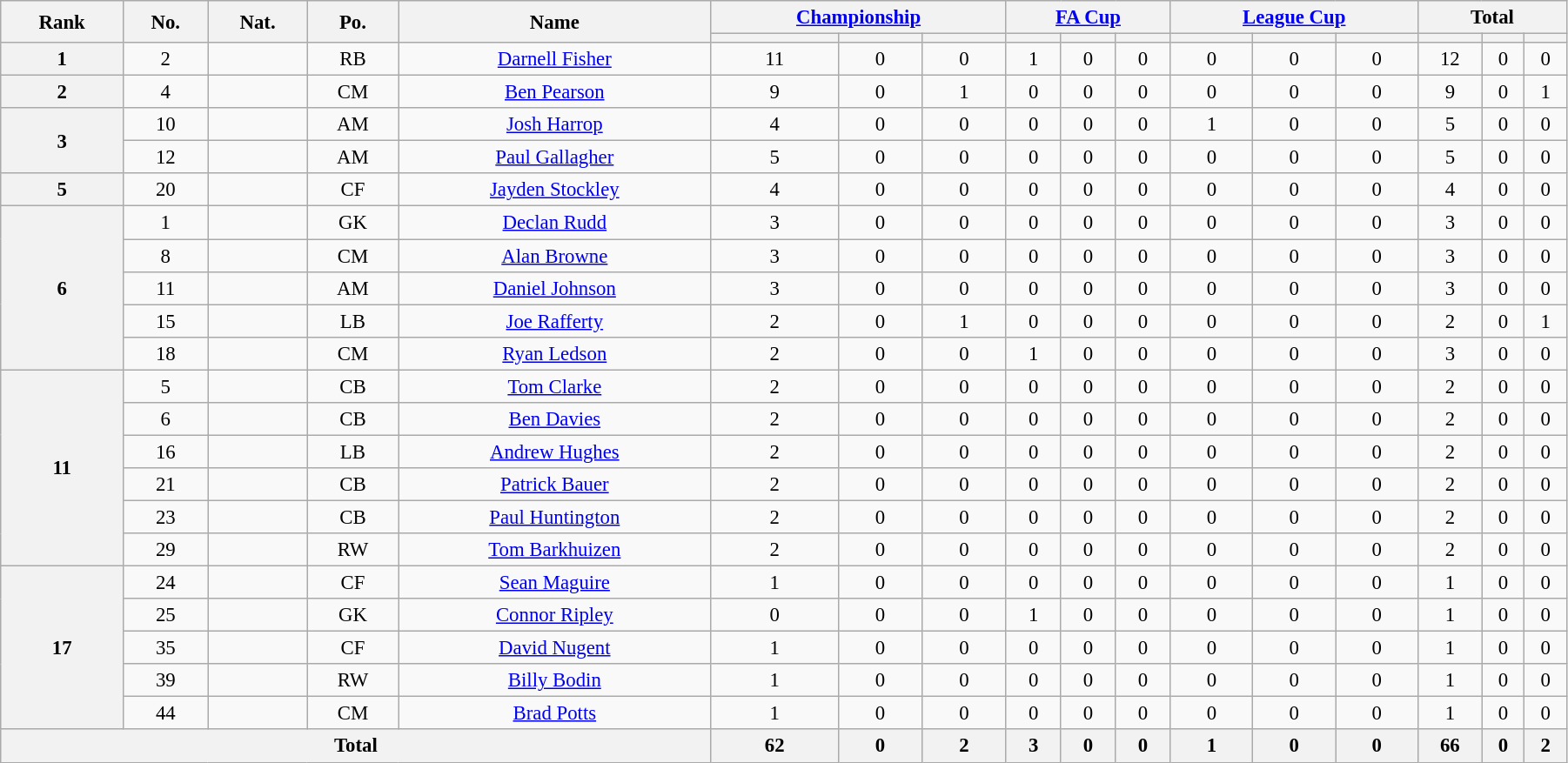<table class="wikitable" style="text-align:center; font-size:95%; width:95%;">
<tr>
<th rowspan=2>Rank</th>
<th rowspan=2>No.</th>
<th rowspan=2>Nat.</th>
<th rowspan=2>Po.</th>
<th rowspan=2>Name</th>
<th colspan=3><a href='#'>Championship</a></th>
<th colspan=3><a href='#'>FA Cup</a></th>
<th colspan=3><a href='#'>League Cup</a></th>
<th colspan=3>Total</th>
</tr>
<tr>
<th></th>
<th></th>
<th></th>
<th></th>
<th></th>
<th></th>
<th></th>
<th></th>
<th></th>
<th></th>
<th></th>
<th></th>
</tr>
<tr>
<th rowspan=1>1</th>
<td>2</td>
<td></td>
<td>RB</td>
<td><a href='#'>Darnell Fisher</a></td>
<td>11</td>
<td>0</td>
<td>0</td>
<td>1</td>
<td>0</td>
<td>0</td>
<td>0</td>
<td>0</td>
<td>0</td>
<td>12</td>
<td>0</td>
<td>0</td>
</tr>
<tr>
<th rowspan=1>2</th>
<td>4</td>
<td></td>
<td>CM</td>
<td><a href='#'>Ben Pearson</a></td>
<td>9</td>
<td>0</td>
<td>1</td>
<td>0</td>
<td>0</td>
<td>0</td>
<td>0</td>
<td>0</td>
<td>0</td>
<td>9</td>
<td>0</td>
<td>1</td>
</tr>
<tr>
<th rowspan=2>3</th>
<td>10</td>
<td></td>
<td>AM</td>
<td><a href='#'>Josh Harrop</a></td>
<td>4</td>
<td>0</td>
<td>0</td>
<td>0</td>
<td>0</td>
<td>0</td>
<td>1</td>
<td>0</td>
<td>0</td>
<td>5</td>
<td>0</td>
<td>0</td>
</tr>
<tr>
<td>12</td>
<td></td>
<td>AM</td>
<td><a href='#'>Paul Gallagher</a></td>
<td>5</td>
<td>0</td>
<td>0</td>
<td>0</td>
<td>0</td>
<td>0</td>
<td>0</td>
<td>0</td>
<td>0</td>
<td>5</td>
<td>0</td>
<td>0</td>
</tr>
<tr>
<th rowspan=1>5</th>
<td>20</td>
<td></td>
<td>CF</td>
<td><a href='#'>Jayden Stockley</a></td>
<td>4</td>
<td>0</td>
<td>0</td>
<td>0</td>
<td>0</td>
<td>0</td>
<td>0</td>
<td>0</td>
<td>0</td>
<td>4</td>
<td>0</td>
<td>0</td>
</tr>
<tr>
<th rowspan=5>6</th>
<td>1</td>
<td></td>
<td>GK</td>
<td><a href='#'>Declan Rudd</a></td>
<td>3</td>
<td>0</td>
<td>0</td>
<td>0</td>
<td>0</td>
<td>0</td>
<td>0</td>
<td>0</td>
<td>0</td>
<td>3</td>
<td>0</td>
<td>0</td>
</tr>
<tr>
<td>8</td>
<td></td>
<td>CM</td>
<td><a href='#'>Alan Browne</a></td>
<td>3</td>
<td>0</td>
<td>0</td>
<td>0</td>
<td>0</td>
<td>0</td>
<td>0</td>
<td>0</td>
<td>0</td>
<td>3</td>
<td>0</td>
<td>0</td>
</tr>
<tr>
<td>11</td>
<td></td>
<td>AM</td>
<td><a href='#'>Daniel Johnson</a></td>
<td>3</td>
<td>0</td>
<td>0</td>
<td>0</td>
<td>0</td>
<td>0</td>
<td>0</td>
<td>0</td>
<td>0</td>
<td>3</td>
<td>0</td>
<td>0</td>
</tr>
<tr>
<td>15</td>
<td></td>
<td>LB</td>
<td><a href='#'>Joe Rafferty</a></td>
<td>2</td>
<td>0</td>
<td>1</td>
<td>0</td>
<td>0</td>
<td>0</td>
<td>0</td>
<td>0</td>
<td>0</td>
<td>2</td>
<td>0</td>
<td>1</td>
</tr>
<tr>
<td>18</td>
<td></td>
<td>CM</td>
<td><a href='#'>Ryan Ledson</a></td>
<td>2</td>
<td>0</td>
<td>0</td>
<td>1</td>
<td>0</td>
<td>0</td>
<td>0</td>
<td>0</td>
<td>0</td>
<td>3</td>
<td>0</td>
<td>0</td>
</tr>
<tr>
<th rowspan=6>11</th>
<td>5</td>
<td></td>
<td>CB</td>
<td><a href='#'>Tom Clarke</a></td>
<td>2</td>
<td>0</td>
<td>0</td>
<td>0</td>
<td>0</td>
<td>0</td>
<td>0</td>
<td>0</td>
<td>0</td>
<td>2</td>
<td>0</td>
<td>0</td>
</tr>
<tr>
<td>6</td>
<td></td>
<td>CB</td>
<td><a href='#'>Ben Davies</a></td>
<td>2</td>
<td>0</td>
<td>0</td>
<td>0</td>
<td>0</td>
<td>0</td>
<td>0</td>
<td>0</td>
<td>0</td>
<td>2</td>
<td>0</td>
<td>0</td>
</tr>
<tr>
<td>16</td>
<td></td>
<td>LB</td>
<td><a href='#'>Andrew Hughes</a></td>
<td>2</td>
<td>0</td>
<td>0</td>
<td>0</td>
<td>0</td>
<td>0</td>
<td>0</td>
<td>0</td>
<td>0</td>
<td>2</td>
<td>0</td>
<td>0</td>
</tr>
<tr>
<td>21</td>
<td></td>
<td>CB</td>
<td><a href='#'>Patrick Bauer</a></td>
<td>2</td>
<td>0</td>
<td>0</td>
<td>0</td>
<td>0</td>
<td>0</td>
<td>0</td>
<td>0</td>
<td>0</td>
<td>2</td>
<td>0</td>
<td>0</td>
</tr>
<tr>
<td>23</td>
<td></td>
<td>CB</td>
<td><a href='#'>Paul Huntington</a></td>
<td>2</td>
<td>0</td>
<td>0</td>
<td>0</td>
<td>0</td>
<td>0</td>
<td>0</td>
<td>0</td>
<td>0</td>
<td>2</td>
<td>0</td>
<td>0</td>
</tr>
<tr>
<td>29</td>
<td></td>
<td>RW</td>
<td><a href='#'>Tom Barkhuizen</a></td>
<td>2</td>
<td>0</td>
<td>0</td>
<td>0</td>
<td>0</td>
<td>0</td>
<td>0</td>
<td>0</td>
<td>0</td>
<td>2</td>
<td>0</td>
<td>0</td>
</tr>
<tr>
<th rowspan=5>17</th>
<td>24</td>
<td></td>
<td>CF</td>
<td><a href='#'>Sean Maguire</a></td>
<td>1</td>
<td>0</td>
<td>0</td>
<td>0</td>
<td>0</td>
<td>0</td>
<td>0</td>
<td>0</td>
<td>0</td>
<td>1</td>
<td>0</td>
<td>0</td>
</tr>
<tr>
<td>25</td>
<td></td>
<td>GK</td>
<td><a href='#'>Connor Ripley</a></td>
<td>0</td>
<td>0</td>
<td>0</td>
<td>1</td>
<td>0</td>
<td>0</td>
<td>0</td>
<td>0</td>
<td>0</td>
<td>1</td>
<td>0</td>
<td>0</td>
</tr>
<tr>
<td>35</td>
<td></td>
<td>CF</td>
<td><a href='#'>David Nugent</a></td>
<td>1</td>
<td>0</td>
<td>0</td>
<td>0</td>
<td>0</td>
<td>0</td>
<td>0</td>
<td>0</td>
<td>0</td>
<td>1</td>
<td>0</td>
<td>0</td>
</tr>
<tr>
<td>39</td>
<td></td>
<td>RW</td>
<td><a href='#'>Billy Bodin</a></td>
<td>1</td>
<td>0</td>
<td>0</td>
<td>0</td>
<td>0</td>
<td>0</td>
<td>0</td>
<td>0</td>
<td>0</td>
<td>1</td>
<td>0</td>
<td>0</td>
</tr>
<tr>
<td>44</td>
<td></td>
<td>CM</td>
<td><a href='#'>Brad Potts</a></td>
<td>1</td>
<td>0</td>
<td>0</td>
<td>0</td>
<td>0</td>
<td>0</td>
<td>0</td>
<td>0</td>
<td>0</td>
<td>1</td>
<td>0</td>
<td>0</td>
</tr>
<tr>
<th colspan=5>Total</th>
<th>62</th>
<th>0</th>
<th>2</th>
<th>3</th>
<th>0</th>
<th>0</th>
<th>1</th>
<th>0</th>
<th>0</th>
<th>66</th>
<th>0</th>
<th>2</th>
</tr>
</table>
